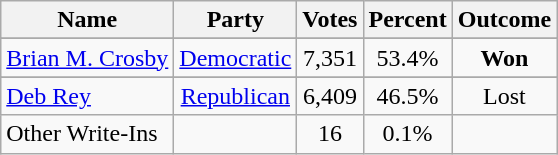<table class=wikitable style="text-align:center">
<tr>
<th>Name</th>
<th>Party</th>
<th>Votes</th>
<th>Percent</th>
<th>Outcome</th>
</tr>
<tr>
</tr>
<tr>
<td align=left><a href='#'>Brian M. Crosby</a></td>
<td><a href='#'>Democratic</a></td>
<td>7,351</td>
<td>53.4%</td>
<td><strong>Won</strong></td>
</tr>
<tr>
</tr>
<tr>
<td align=left><a href='#'>Deb Rey</a></td>
<td><a href='#'>Republican</a></td>
<td>6,409</td>
<td>46.5%</td>
<td>Lost</td>
</tr>
<tr>
<td align=left>Other Write-Ins</td>
<td></td>
<td>16</td>
<td>0.1%</td>
<td></td>
</tr>
</table>
